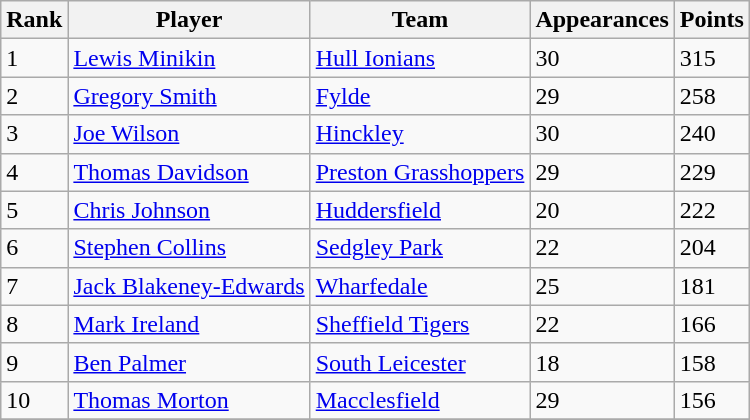<table class="wikitable">
<tr>
<th>Rank</th>
<th>Player</th>
<th>Team</th>
<th>Appearances</th>
<th>Points</th>
</tr>
<tr>
<td>1</td>
<td> <a href='#'>Lewis Minikin</a></td>
<td><a href='#'>Hull Ionians</a></td>
<td>30</td>
<td>315</td>
</tr>
<tr>
<td>2</td>
<td> <a href='#'>Gregory Smith</a></td>
<td><a href='#'>Fylde</a></td>
<td>29</td>
<td>258</td>
</tr>
<tr>
<td>3</td>
<td> <a href='#'>Joe Wilson</a></td>
<td><a href='#'>Hinckley</a></td>
<td>30</td>
<td>240</td>
</tr>
<tr>
<td>4</td>
<td> <a href='#'>Thomas Davidson</a></td>
<td><a href='#'>Preston Grasshoppers</a></td>
<td>29</td>
<td>229</td>
</tr>
<tr>
<td>5</td>
<td> <a href='#'>Chris Johnson</a></td>
<td><a href='#'>Huddersfield</a></td>
<td>20</td>
<td>222</td>
</tr>
<tr>
<td>6</td>
<td> <a href='#'>Stephen Collins</a></td>
<td><a href='#'>Sedgley Park</a></td>
<td>22</td>
<td>204</td>
</tr>
<tr>
<td>7</td>
<td> <a href='#'>Jack Blakeney-Edwards</a></td>
<td><a href='#'>Wharfedale</a></td>
<td>25</td>
<td>181</td>
</tr>
<tr>
<td>8</td>
<td> <a href='#'>Mark Ireland</a></td>
<td><a href='#'>Sheffield Tigers</a></td>
<td>22</td>
<td>166</td>
</tr>
<tr>
<td>9</td>
<td> <a href='#'>Ben Palmer</a></td>
<td><a href='#'>South Leicester</a></td>
<td>18</td>
<td>158</td>
</tr>
<tr>
<td>10</td>
<td> <a href='#'>Thomas Morton</a></td>
<td><a href='#'>Macclesfield</a></td>
<td>29</td>
<td>156</td>
</tr>
<tr>
</tr>
</table>
